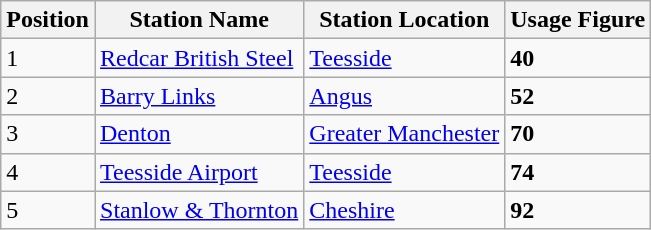<table class="wikitable mw-collapsible">
<tr>
<th>Position</th>
<th>Station Name</th>
<th>Station Location</th>
<th>Usage Figure</th>
</tr>
<tr>
<td>1</td>
<td><a href='#'>Redcar British Steel</a></td>
<td><a href='#'>Teesside</a></td>
<td><strong>40</strong></td>
</tr>
<tr>
<td>2</td>
<td><a href='#'>Barry Links</a></td>
<td><a href='#'>Angus</a></td>
<td><strong>52</strong></td>
</tr>
<tr>
<td>3</td>
<td><a href='#'>Denton</a></td>
<td><a href='#'>Greater Manchester</a></td>
<td><strong>70</strong></td>
</tr>
<tr>
<td>4</td>
<td><a href='#'>Teesside Airport</a></td>
<td><a href='#'>Teesside</a></td>
<td><strong>74</strong></td>
</tr>
<tr>
<td>5</td>
<td><a href='#'>Stanlow & Thornton</a></td>
<td><a href='#'>Cheshire</a></td>
<td><strong>92</strong></td>
</tr>
</table>
